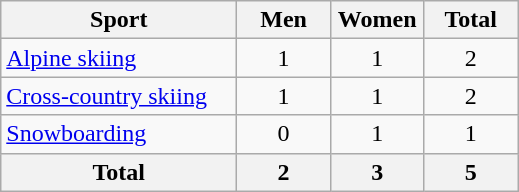<table class="wikitable sortable" style=text-align:center;>
<tr>
<th width=150>Sport</th>
<th width=55>Men</th>
<th width=55>Women</th>
<th width=55>Total</th>
</tr>
<tr>
<td align=left><a href='#'>Alpine skiing</a></td>
<td>1</td>
<td>1</td>
<td>2</td>
</tr>
<tr>
<td align=left><a href='#'>Cross-country skiing</a></td>
<td>1</td>
<td>1</td>
<td>2</td>
</tr>
<tr>
<td align=left><a href='#'>Snowboarding</a></td>
<td>0</td>
<td>1</td>
<td>1</td>
</tr>
<tr>
<th>Total</th>
<th>2</th>
<th>3</th>
<th>5</th>
</tr>
</table>
